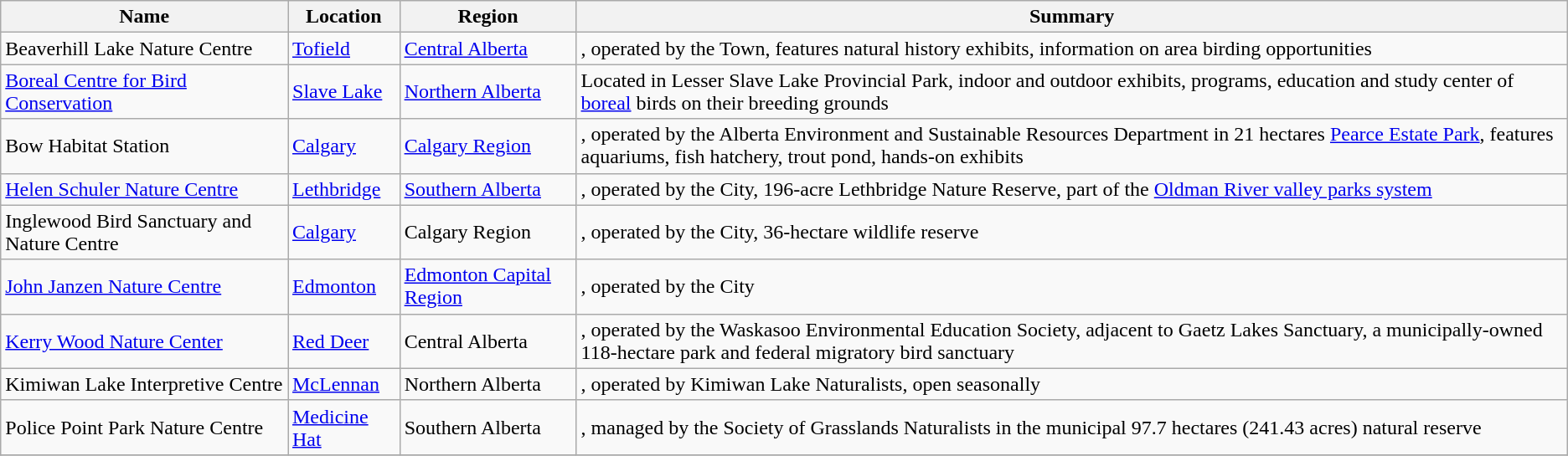<table class="wikitable sortable">
<tr>
<th>Name</th>
<th>Location</th>
<th>Region</th>
<th>Summary</th>
</tr>
<tr>
<td>Beaverhill Lake Nature Centre</td>
<td><a href='#'>Tofield</a></td>
<td><a href='#'>Central Alberta</a></td>
<td>, operated by the Town, features natural history exhibits, information on area birding opportunities</td>
</tr>
<tr>
<td><a href='#'>Boreal Centre for Bird Conservation</a></td>
<td><a href='#'>Slave Lake</a></td>
<td><a href='#'>Northern Alberta</a></td>
<td>Located in Lesser Slave Lake Provincial Park, indoor and outdoor exhibits, programs, education and study center of <a href='#'>boreal</a> birds on their breeding grounds</td>
</tr>
<tr>
<td>Bow Habitat Station</td>
<td><a href='#'>Calgary</a></td>
<td><a href='#'>Calgary Region</a></td>
<td>, operated by the Alberta Environment and Sustainable Resources Department in 21 hectares <a href='#'>Pearce Estate Park</a>, features aquariums, fish hatchery, trout pond, hands-on exhibits</td>
</tr>
<tr>
<td><a href='#'>Helen Schuler Nature Centre</a></td>
<td><a href='#'>Lethbridge</a></td>
<td><a href='#'>Southern Alberta</a></td>
<td>, operated by the City, 196-acre Lethbridge Nature Reserve, part of the <a href='#'>Oldman River valley parks system</a></td>
</tr>
<tr>
<td>Inglewood Bird Sanctuary and Nature Centre</td>
<td><a href='#'>Calgary</a></td>
<td>Calgary Region</td>
<td>, operated by the City, 36-hectare wildlife reserve</td>
</tr>
<tr>
<td><a href='#'>John Janzen Nature Centre</a></td>
<td><a href='#'>Edmonton</a></td>
<td><a href='#'>Edmonton Capital Region</a></td>
<td>, operated by the City</td>
</tr>
<tr>
<td><a href='#'>Kerry Wood Nature Center</a></td>
<td><a href='#'>Red Deer</a></td>
<td>Central Alberta</td>
<td>, operated by the Waskasoo Environmental Education Society, adjacent to Gaetz Lakes Sanctuary, a municipally-owned 118-hectare park and federal migratory bird sanctuary</td>
</tr>
<tr>
<td>Kimiwan Lake Interpretive Centre</td>
<td><a href='#'>McLennan</a></td>
<td>Northern Alberta</td>
<td>, operated by Kimiwan Lake Naturalists, open seasonally</td>
</tr>
<tr>
<td>Police Point Park Nature Centre</td>
<td><a href='#'>Medicine Hat</a></td>
<td>Southern Alberta</td>
<td>, managed by the Society of Grasslands Naturalists in the municipal 97.7 hectares (241.43 acres) natural reserve</td>
</tr>
<tr>
</tr>
</table>
